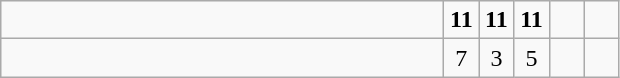<table class="wikitable">
<tr>
<td style="width:18em"></td>
<td align=center style="width:1em"><strong>11</strong></td>
<td align=center style="width:1em"><strong>11</strong></td>
<td align=center style="width:1em"><strong>11</strong></td>
<td align=center style="width:1em"></td>
<td align=center style="width:1em"></td>
</tr>
<tr>
<td style="width:18em"></td>
<td align=center style="width:1em">7</td>
<td align=center style="width:1em">3</td>
<td align=center style="width:1em">5</td>
<td align=center style="width:1em"></td>
<td align=center style="width:1em"></td>
</tr>
</table>
